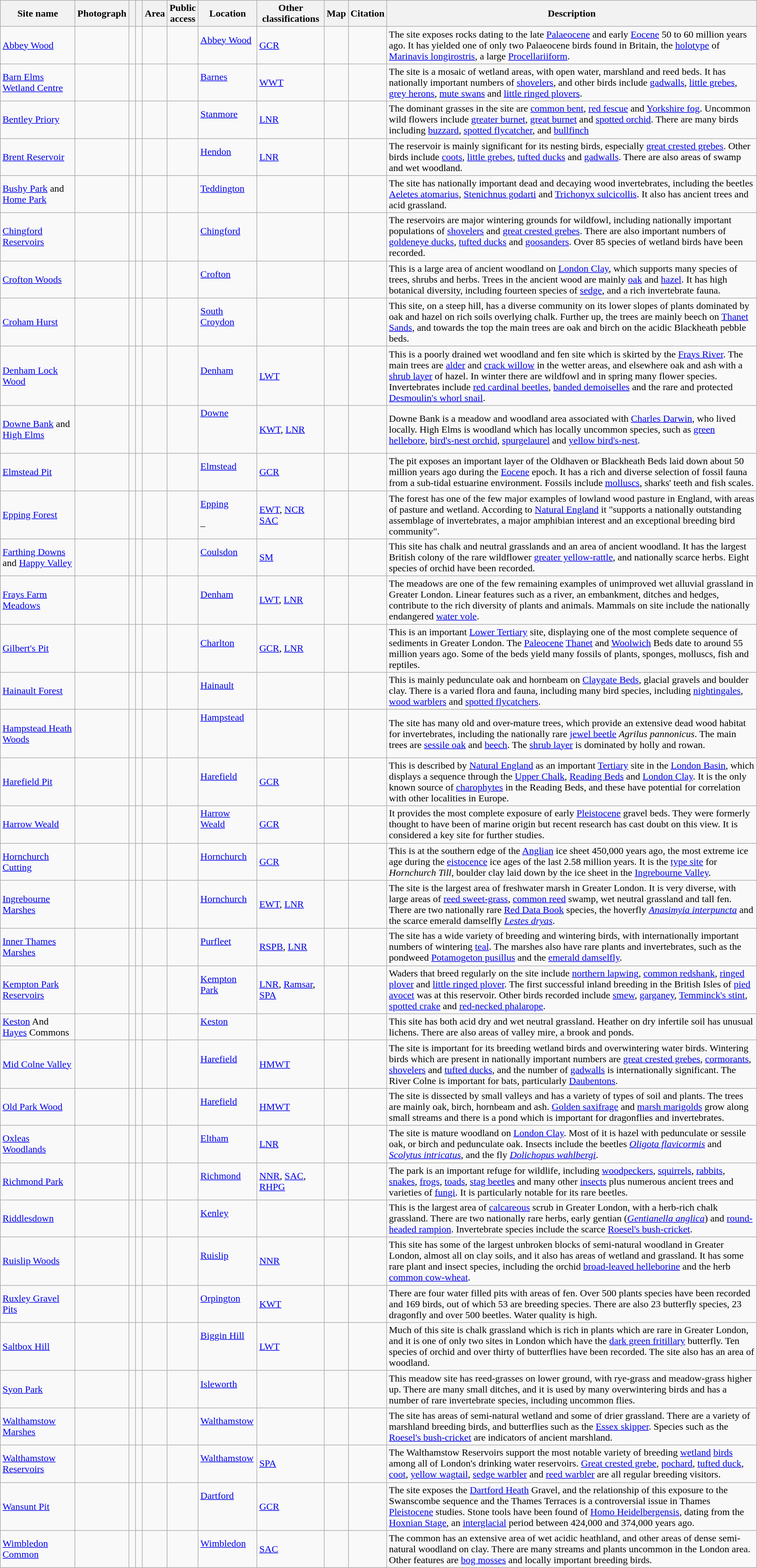<table class="wikitable plainrowheaders sortable sort-under">
<tr>
<th scope="col">Site name</th>
<th scope="col" class="unsortable">Photograph</th>
<th scope="col"></th>
<th scope="col"></th>
<th scope="col">Area</th>
<th scope="col">Public <br> access</th>
<th scope="col">Location</th>
<th scope="col">Other classifications</th>
<th scope="col" class="unsortable">Map</th>
<th scope="col" class="unsortable">Citation</th>
<th scope="col" class="unsortable">Description</th>
</tr>
<tr>
<td><a href='#'>Abbey Wood</a></td>
<td></td>
<td align="center"> </td>
<td align="center"></td>
<td><small> </small></td>
<td></td>
<td><a href='#'>Abbey Wood</a><br> <br> </td>
<td><a href='#'>GCR</a></td>
<td align="center"></td>
<td></td>
<td>The site exposes rocks dating to the late <a href='#'>Palaeocene</a> and early <a href='#'>Eocene</a> 50 to 60 million years ago. It has yielded one of only two Palaeocene birds found in Britain, the <a href='#'>holotype</a> of <a href='#'>Marinavis longirostris</a>, a large <a href='#'>Procellariiform</a>.</td>
</tr>
<tr>
<td><a href='#'>Barn Elms Wetland Centre</a></td>
<td></td>
<td align="center"></td>
<td align="center"> </td>
<td><small> </small></td>
<td></td>
<td><a href='#'>Barnes</a><br> <br> </td>
<td><a href='#'>WWT</a></td>
<td align="center"></td>
<td></td>
<td>The site is a mosaic of wetland areas, with open water, marshland and reed beds. It has nationally important numbers of <a href='#'>shovelers</a>, and other birds include <a href='#'>gadwalls</a>, <a href='#'>little grebes</a>, <a href='#'>grey herons</a>, <a href='#'>mute swans</a> and <a href='#'>little ringed plovers</a>.</td>
</tr>
<tr>
<td><a href='#'>Bentley Priory</a></td>
<td></td>
<td align="center"></td>
<td align="center"> </td>
<td><small> </small></td>
<td></td>
<td><a href='#'>Stanmore</a><br> <br> </td>
<td><a href='#'>LNR</a></td>
<td align="center"></td>
<td></td>
<td>The dominant grasses in the site are <a href='#'>common bent</a>, <a href='#'>red fescue</a> and <a href='#'>Yorkshire fog</a>. Uncommon wild flowers include <a href='#'>greater burnet</a>, <a href='#'>great burnet</a> and <a href='#'>spotted orchid</a>. There are many birds including <a href='#'>buzzard</a>, <a href='#'>spotted flycatcher</a>, and <a href='#'>bullfinch</a></td>
</tr>
<tr>
<td><a href='#'>Brent Reservoir</a></td>
<td></td>
<td align="center"></td>
<td align="center"> </td>
<td><small> </small></td>
<td></td>
<td><a href='#'>Hendon</a><br> <br> </td>
<td><a href='#'>LNR</a></td>
<td align="center"></td>
<td></td>
<td>The reservoir is mainly significant for its nesting birds, especially <a href='#'>great crested grebes</a>. Other birds include <a href='#'>coots</a>, <a href='#'>little grebes</a>, <a href='#'>tufted ducks</a> and <a href='#'>gadwalls</a>. There are also areas of swamp and wet woodland.</td>
</tr>
<tr>
<td><a href='#'>Bushy Park</a> and <a href='#'>Home Park</a></td>
<td></td>
<td align="center"></td>
<td align="center"> </td>
<td><small> </small></td>
<td></td>
<td><a href='#'>Teddington</a><br> <br> </td>
<td align="center"></td>
<td align="center"></td>
<td></td>
<td>The site has nationally important dead and decaying wood invertebrates, including the beetles <a href='#'>Aeletes atomarius</a>, <a href='#'>Stenichnus godarti</a> and <a href='#'>Trichonyx sulcicollis</a>. It also has ancient trees and acid grassland.</td>
</tr>
<tr>
<td><a href='#'>Chingford Reservoirs</a></td>
<td></td>
<td align="center"></td>
<td align="center"> </td>
<td><small> </small></td>
<td></td>
<td><a href='#'>Chingford</a><br> <br> </td>
<td></td>
<td align="center"></td>
<td></td>
<td>The reservoirs are major wintering grounds for wildfowl, including nationally important populations of <a href='#'>shovelers</a> and <a href='#'>great crested grebes</a>. There are also important numbers of <a href='#'>goldeneye ducks</a>, <a href='#'>tufted ducks</a> and <a href='#'>goosanders</a>. Over 85 species of wetland birds have been recorded.</td>
</tr>
<tr>
<td><a href='#'>Crofton Woods</a></td>
<td></td>
<td align="center"></td>
<td align="center"> </td>
<td><small> </small></td>
<td></td>
<td><a href='#'>Crofton</a><br> <br> </td>
<td></td>
<td align="center"></td>
<td></td>
<td>This is a large area of ancient woodland on <a href='#'>London Clay</a>, which supports many species of trees, shrubs and herbs. Trees in the ancient wood are mainly <a href='#'>oak</a> and <a href='#'>hazel</a>. It has high botanical diversity, including fourteen species of <a href='#'>sedge</a>, and a rich invertebrate fauna.</td>
</tr>
<tr>
<td><a href='#'>Croham Hurst</a></td>
<td></td>
<td align="center"></td>
<td align="center"> </td>
<td><small> </small></td>
<td></td>
<td><a href='#'>South Croydon</a><br> <br> </td>
<td></td>
<td align="center"></td>
<td></td>
<td>This site, on a steep hill, has a diverse community on its lower slopes of plants dominated by oak and hazel on rich soils overlying chalk. Further up, the trees are mainly beech on <a href='#'>Thanet Sands</a>, and towards the top the main trees are oak and birch on the acidic Blackheath pebble beds.</td>
</tr>
<tr>
<td><a href='#'>Denham Lock Wood</a></td>
<td></td>
<td align="center"></td>
<td align="center"> </td>
<td><small> </small></td>
<td></td>
<td><a href='#'>Denham</a><br> <br> </td>
<td><a href='#'>LWT</a></td>
<td align="center"></td>
<td></td>
<td>This is a poorly drained wet woodland and fen site which is skirted by the <a href='#'>Frays River</a>. The main trees are <a href='#'>alder</a> and <a href='#'>crack willow</a> in the wetter areas, and elsewhere oak and ash with a <a href='#'>shrub layer</a> of hazel. In winter there are wildfowl and in spring many flower species. Invertebrates include <a href='#'>red cardinal beetles</a>, <a href='#'>banded demoiselles</a> and the rare and protected <a href='#'>Desmoulin's whorl snail</a>.</td>
</tr>
<tr>
<td><a href='#'>Downe Bank</a> and <a href='#'>High Elms</a></td>
<td></td>
<td align="center"></td>
<td align="center"> </td>
<td><small> </small></td>
<td></td>
<td><a href='#'>Downe</a><br> <br>  <br>  <br> </td>
<td><a href='#'>KWT</a>, <a href='#'>LNR</a></td>
<td align="center"></td>
<td></td>
<td>Downe Bank is a meadow and woodland area associated with <a href='#'>Charles Darwin</a>, who lived locally. High Elms is woodland which has locally uncommon species, such as <a href='#'>green hellebore</a>, <a href='#'>bird's-nest orchid</a>, <a href='#'>spurgelaurel</a> and <a href='#'>yellow bird's-nest</a>.</td>
</tr>
<tr>
<td><a href='#'>Elmstead Pit</a></td>
<td></td>
<td align="center"> </td>
<td align="center"></td>
<td><small> </small></td>
<td></td>
<td><a href='#'>Elmstead</a><br> <br> </td>
<td><a href='#'>GCR</a></td>
<td align="center"></td>
<td></td>
<td>The pit exposes an important layer of the Oldhaven or Blackheath Beds laid down about 50 million years ago during the <a href='#'>Eocene</a> epoch. It has a rich and diverse selection of fossil fauna from a sub-tidal estuarine environment. Fossils include <a href='#'>molluscs</a>, sharks' teeth and fish scales.</td>
</tr>
<tr>
<td><a href='#'>Epping Forest</a></td>
<td></td>
<td align="center"></td>
<td align="center"> </td>
<td><small> </small></td>
<td></td>
<td><a href='#'>Epping</a><br> <br>  – <br> </td>
<td><a href='#'>EWT</a>, <a href='#'>NCR</a> <a href='#'>SAC</a></td>
<td align="center"></td>
<td></td>
<td>The forest has one of the few major examples of lowland wood pasture in England, with areas of pasture and wetland. According to <a href='#'>Natural England</a> it "supports a nationally outstanding assemblage of invertebrates, a major amphibian interest and an exceptional breeding bird community".</td>
</tr>
<tr>
<td><a href='#'>Farthing Downs</a> and <a href='#'>Happy Valley</a></td>
<td></td>
<td align="center"></td>
<td align="center"> </td>
<td><small> </small></td>
<td></td>
<td><a href='#'>Coulsdon</a><br> <br> </td>
<td><a href='#'>SM</a></td>
<td align="center"></td>
<td></td>
<td>This site has chalk and neutral grasslands and an area of ancient woodland. It has the largest British colony of the rare wildflower <a href='#'>greater yellow-rattle</a>, and nationally scarce herbs. Eight species of orchid have been recorded.</td>
</tr>
<tr>
<td><a href='#'>Frays Farm Meadows</a></td>
<td></td>
<td align="center"></td>
<td align="center"> </td>
<td><small> </small></td>
<td></td>
<td><a href='#'>Denham</a><br> <br> </td>
<td><a href='#'>LWT</a>, <a href='#'>LNR</a></td>
<td align="center"></td>
<td></td>
<td>The meadows are one of the few remaining examples of unimproved wet alluvial grassland in Greater London. Linear features such as a river, an embankment, ditches and hedges, contribute to the rich diversity of plants and animals. Mammals on site include the nationally endangered <a href='#'>water vole</a>.</td>
</tr>
<tr>
<td><a href='#'>Gilbert's Pit</a></td>
<td></td>
<td align="center"> </td>
<td align="center"></td>
<td><small> </small></td>
<td></td>
<td><a href='#'>Charlton</a><br> <br> </td>
<td><a href='#'>GCR</a>, <a href='#'>LNR</a></td>
<td align="center"></td>
<td></td>
<td>This is an important <a href='#'>Lower Tertiary</a> site, displaying one of the most complete sequence of sediments in Greater London. The <a href='#'>Paleocene</a> <a href='#'>Thanet</a> and <a href='#'>Woolwich</a> Beds date to around 55 million years ago. Some of the beds yield many fossils of plants, sponges, molluscs, fish and reptiles.</td>
</tr>
<tr>
<td><a href='#'>Hainault Forest</a></td>
<td></td>
<td align="center"></td>
<td align="center"> </td>
<td><small> </small></td>
<td></td>
<td><a href='#'>Hainault</a><br> <br> </td>
<td></td>
<td align="center"></td>
<td></td>
<td>This is mainly pedunculate oak and hornbeam on <a href='#'>Claygate Beds</a>, glacial gravels and boulder clay. There is a varied flora and fauna, including many bird species, including <a href='#'>nightingales</a>, <a href='#'>wood warblers</a> and <a href='#'>spotted flycatchers</a>.</td>
</tr>
<tr>
<td><a href='#'>Hampstead Heath Woods</a></td>
<td></td>
<td align="center"></td>
<td align="center"> </td>
<td><small> </small></td>
<td></td>
<td><a href='#'>Hampstead</a><br> <br>  <br>  <br> </td>
<td></td>
<td align="center"></td>
<td></td>
<td>The site has many old and over-mature trees, which provide an extensive dead wood habitat for invertebrates, including the nationally rare <a href='#'>jewel beetle</a> <em>Agrilus pannonicus</em>. The main trees are <a href='#'>sessile oak</a> and <a href='#'>beech</a>. The <a href='#'>shrub layer</a> is dominated by holly and rowan.</td>
</tr>
<tr>
<td><a href='#'>Harefield Pit</a></td>
<td></td>
<td align="center"> </td>
<td align="center"></td>
<td><small> </small></td>
<td></td>
<td><a href='#'>Harefield</a><br> <br> </td>
<td><a href='#'>GCR</a></td>
<td align="center"></td>
<td></td>
<td>This is described by <a href='#'>Natural England</a> as an important <a href='#'>Tertiary</a> site in the <a href='#'>London Basin</a>, which displays a sequence through the <a href='#'>Upper Chalk</a>, <a href='#'>Reading Beds</a> and <a href='#'>London Clay</a>. It is the only known source of <a href='#'>charophytes</a> in the Reading Beds, and these have potential for correlation with other localities in Europe.</td>
</tr>
<tr>
<td><a href='#'>Harrow Weald</a></td>
<td></td>
<td align="center"> </td>
<td align="center"></td>
<td><small> </small></td>
<td></td>
<td><a href='#'>Harrow Weald</a><br> <br> </td>
<td><a href='#'>GCR</a></td>
<td align="center"></td>
<td></td>
<td>It provides the most complete exposure of early <a href='#'>Pleistocene</a> gravel beds. They were formerly thought to have been of marine origin but recent research has cast doubt on this view. It is considered a key site for further studies.</td>
</tr>
<tr>
<td><a href='#'>Hornchurch Cutting</a></td>
<td></td>
<td align="center"> </td>
<td align="center"></td>
<td><small> </small></td>
<td></td>
<td><a href='#'>Hornchurch</a><br> <br> </td>
<td><a href='#'>GCR</a></td>
<td align="center"></td>
<td></td>
<td>This is at the southern edge of the <a href='#'>Anglian</a> ice sheet 450,000 years ago, the most extreme ice age during the <a href='#'>
eistocence</a> ice ages of the last 2.58 million years. It is the <a href='#'>type site</a> for <em>Hornchurch Till</em>, boulder clay laid down by the ice sheet in the <a href='#'>Ingrebourne Valley</a>.</td>
</tr>
<tr>
<td><a href='#'>Ingrebourne Marshes</a></td>
<td></td>
<td align="center"></td>
<td align="center"> </td>
<td><small> </small></td>
<td></td>
<td><a href='#'>Hornchurch</a><br> <br> </td>
<td><a href='#'>EWT</a>, <a href='#'>LNR</a></td>
<td align="center"></td>
<td></td>
<td>The site is the largest area of freshwater marsh in Greater London. It is very diverse, with large areas of <a href='#'>reed sweet-grass</a>, <a href='#'>common reed</a> swamp, wet neutral grassland and tall fen. There are two nationally rare <a href='#'>Red Data Book</a> species, the hoverfly <em><a href='#'>Anasimyia interpuncta</a></em> and the scarce emerald damselfly <em><a href='#'>Lestes dryas</a></em>.</td>
</tr>
<tr>
<td><a href='#'>Inner Thames Marshes</a></td>
<td></td>
<td align="center"></td>
<td align="center"> </td>
<td><small> </small></td>
<td></td>
<td><a href='#'>Purfleet</a><br> <br> </td>
<td><a href='#'>RSPB</a>, <a href='#'>LNR</a></td>
<td align="center"></td>
<td></td>
<td>The site has a wide variety of breeding and wintering birds, with internationally important numbers of wintering <a href='#'>teal</a>. The marshes also have rare plants and invertebrates, such as the pondweed <a href='#'>Potamogeton pusillus</a> and the <a href='#'>emerald damselfly</a>.</td>
</tr>
<tr>
<td><a href='#'>Kempton Park Reservoirs</a></td>
<td></td>
<td align="center"></td>
<td align="center"> </td>
<td><small> </small></td>
<td></td>
<td><a href='#'>Kempton Park</a><br> <br> </td>
<td><a href='#'>LNR</a>, <a href='#'>Ramsar</a>, <a href='#'>SPA</a></td>
<td align="center"></td>
<td></td>
<td>Waders that breed regularly on the site include <a href='#'>northern lapwing</a>, <a href='#'>common redshank</a>, <a href='#'>ringed plover</a> and <a href='#'>little ringed plover</a>. The first successful inland breeding in the British Isles of <a href='#'>pied avocet</a> was at this reservoir. Other birds recorded include <a href='#'>smew</a>, <a href='#'>garganey</a>, <a href='#'>Temminck's stint</a>, <a href='#'>spotted crake</a> and <a href='#'>red-necked phalarope</a>.</td>
</tr>
<tr>
<td><a href='#'>Keston</a> And <a href='#'>Hayes</a> Commons</td>
<td></td>
<td align="center"></td>
<td align="center"> </td>
<td><small> </small></td>
<td></td>
<td><a href='#'>Keston</a><br> <br> </td>
<td></td>
<td align="center"></td>
<td></td>
<td>This site has both acid dry and wet neutral grassland. Heather on dry infertile soil has unusual lichens. There are also areas of valley mire, a brook and ponds.</td>
</tr>
<tr>
<td><a href='#'>Mid Colne Valley</a></td>
<td></td>
<td align="center"></td>
<td align="center"> </td>
<td><small> </small></td>
<td></td>
<td><a href='#'>Harefield</a><br> <br> </td>
<td><a href='#'>HMWT</a></td>
<td align="center"></td>
<td></td>
<td>The site is important for its breeding wetland birds and overwintering water birds. Wintering birds which are present in nationally important numbers are <a href='#'>great crested grebes</a>, <a href='#'>cormorants</a>, <a href='#'>shovelers</a> and <a href='#'>tufted ducks</a>, and the number of <a href='#'>gadwalls</a> is internationally significant. The River Colne is important for bats, particularly <a href='#'>Daubentons</a>.</td>
</tr>
<tr>
<td><a href='#'>Old Park Wood</a></td>
<td></td>
<td align="center"></td>
<td align="center"> </td>
<td><small> </small></td>
<td></td>
<td><a href='#'>Harefield</a><br> <br> </td>
<td><a href='#'>HMWT</a></td>
<td align="center"></td>
<td></td>
<td>The site is dissected by small valleys and has a variety of types of soil and plants. The trees are mainly oak, birch, hornbeam and ash. <a href='#'>Golden saxifrage</a> and <a href='#'>marsh marigolds</a> grow along small streams and there is a pond which is important for dragonflies and invertebrates.</td>
</tr>
<tr>
<td><a href='#'>Oxleas Woodlands</a></td>
<td></td>
<td align="center"></td>
<td align="center"> </td>
<td><small> </small></td>
<td></td>
<td><a href='#'>Eltham</a><br> <br> </td>
<td><a href='#'>LNR</a></td>
<td align="center"></td>
<td></td>
<td>The site is mature woodland on <a href='#'>London Clay</a>. Most of it is hazel with pedunculate or sessile oak, or birch and pedunculate oak. Insects include the beetles <em><a href='#'>Oligota flavicormis</a></em> and <em><a href='#'>Scolytus intricatus</a></em>, and the fly <em><a href='#'>Dolichopus wahlbergi</a></em>.</td>
</tr>
<tr>
<td><a href='#'>Richmond Park</a></td>
<td></td>
<td align="center"></td>
<td align="center"> </td>
<td><small> </small></td>
<td></td>
<td><a href='#'>Richmond</a><br> <br> </td>
<td><a href='#'>NNR</a>, <a href='#'>SAC</a>, <a href='#'>RHPG</a></td>
<td align="center"></td>
<td></td>
<td>The park is an important refuge for wildlife, including <a href='#'>woodpeckers</a>, <a href='#'>squirrels</a>, <a href='#'>rabbits</a>, <a href='#'>snakes</a>, <a href='#'>frogs</a>, <a href='#'>toads</a>, <a href='#'>stag beetles</a> and many other <a href='#'>insects</a> plus numerous ancient trees and varieties of <a href='#'>fungi</a>. It is particularly notable for its rare beetles.</td>
</tr>
<tr>
<td><a href='#'>Riddlesdown</a></td>
<td></td>
<td align="center"></td>
<td align="center"> </td>
<td><small> </small></td>
<td></td>
<td><a href='#'>Kenley</a><br> <br> </td>
<td></td>
<td align="center"></td>
<td></td>
<td>This is the largest area of <a href='#'>calcareous</a> scrub in Greater London, with a herb-rich chalk grassland. There are two nationally rare herbs, early gentian (<em><a href='#'>Gentianella anglica</a></em>) and <a href='#'>round-headed rampion</a>. Invertebrate species include the scarce <a href='#'>Roesel's bush-cricket</a>.</td>
</tr>
<tr>
<td><a href='#'>Ruislip Woods</a></td>
<td></td>
<td align="center"></td>
<td align="center"> </td>
<td><small> </small></td>
<td></td>
<td><a href='#'>Ruislip</a><br> <br> </td>
<td><a href='#'>NNR</a></td>
<td align="center"></td>
<td></td>
<td>This site has some of the largest unbroken blocks of semi-natural woodland in Greater London, almost all on clay soils, and it also has areas of wetland and grassland. It has some rare plant and insect species, including the orchid <a href='#'>broad-leaved helleborine</a> and the herb <a href='#'>common cow-wheat</a>.</td>
</tr>
<tr>
<td><a href='#'>Ruxley Gravel Pits</a></td>
<td></td>
<td align="center"></td>
<td align="center"> </td>
<td><small> </small></td>
<td></td>
<td><a href='#'>Orpington</a><br> <br> </td>
<td><a href='#'>KWT</a></td>
<td align="center"></td>
<td></td>
<td>There are four water filled pits with areas of fen. Over 500 plants species have been recorded and 169 birds, out of which 53 are breeding species. There are also 23 butterfly species, 23 dragonfly and over 500 beetles. Water quality is high.</td>
</tr>
<tr>
<td><a href='#'>Saltbox Hill</a></td>
<td></td>
<td align="center"></td>
<td align="center"> </td>
<td><small> </small></td>
<td></td>
<td><a href='#'>Biggin Hill</a><br> <br>  <br> </td>
<td><a href='#'>LWT</a></td>
<td align="center"></td>
<td></td>
<td>Much of this site is chalk grassland which is rich in plants which are rare in Greater London, and it is one of only two sites in London which have the <a href='#'>dark green fritillary</a> butterfly. Ten species of orchid and over thirty of butterflies have been recorded. The site also has an area of woodland.</td>
</tr>
<tr>
<td><a href='#'>Syon Park</a></td>
<td></td>
<td align="center"></td>
<td align="center"> </td>
<td><small> </small></td>
<td></td>
<td><a href='#'>Isleworth</a><br> <br> </td>
<td></td>
<td align="center"></td>
<td></td>
<td>This meadow site has reed-grasses on lower ground, with rye-grass and meadow-grass higher up. There are many small ditches, and it is used by many overwintering birds and has a number of rare invertebrate species, including uncommon flies.</td>
</tr>
<tr>
<td><a href='#'>Walthamstow Marshes</a></td>
<td></td>
<td align="center"></td>
<td align="center"> </td>
<td><small> </small></td>
<td></td>
<td><a href='#'>Walthamstow</a><br> <br> </td>
<td></td>
<td align="center"></td>
<td></td>
<td>The site has areas of semi-natural wetland and some of drier grassland. There are a variety of marshland breeding birds, and butterflies such as the <a href='#'>Essex skipper</a>. Species such as the <a href='#'>Roesel's bush-cricket</a> are indicators of ancient marshland.</td>
</tr>
<tr>
<td><a href='#'>Walthamstow Reservoirs</a></td>
<td></td>
<td align="center"></td>
<td align="center"> </td>
<td><small> </small></td>
<td></td>
<td><a href='#'>Walthamstow</a><br> <br> </td>
<td><a href='#'>SPA</a></td>
<td align="center"></td>
<td></td>
<td>The Walthamstow Reservoirs support the most notable variety of breeding <a href='#'>wetland</a> <a href='#'>birds</a> among all of London's drinking water reservoirs. <a href='#'>Great crested grebe</a>, <a href='#'>pochard</a>, <a href='#'>tufted duck</a>, <a href='#'>coot</a>, <a href='#'>yellow wagtail</a>, <a href='#'>sedge warbler</a> and <a href='#'>reed warbler</a> are all regular breeding visitors.</td>
</tr>
<tr>
<td><a href='#'>Wansunt Pit</a></td>
<td></td>
<td align="center"> </td>
<td align="center"></td>
<td><small> </small></td>
<td></td>
<td><a href='#'>Dartford</a><br> <br>  <br> </td>
<td><a href='#'>GCR</a></td>
<td align="center"></td>
<td></td>
<td>The site exposes the <a href='#'>Dartford Heath</a> Gravel, and the relationship of this exposure to the Swanscombe sequence and the Thames Terraces is a controversial issue in Thames <a href='#'>Pleistocene</a> studies. Stone tools have been found of <a href='#'>Homo Heidelbergensis</a>, dating from the <a href='#'>Hoxnian Stage</a>, an <a href='#'>interglacial</a> period between 424,000 and 374,000 years ago.</td>
</tr>
<tr>
<td><a href='#'>Wimbledon Common</a></td>
<td></td>
<td align="center"></td>
<td align="center"> </td>
<td><small> </small></td>
<td></td>
<td><a href='#'>Wimbledon</a><br> <br> </td>
<td><a href='#'>SAC</a></td>
<td align="center"></td>
<td></td>
<td>The common has an extensive area of wet acidic heathland, and other areas of dense semi-natural woodland on clay. There are many streams and plants uncommon in the London area. Other features are <a href='#'>bog mosses</a> and locally important breeding birds.</td>
</tr>
</table>
